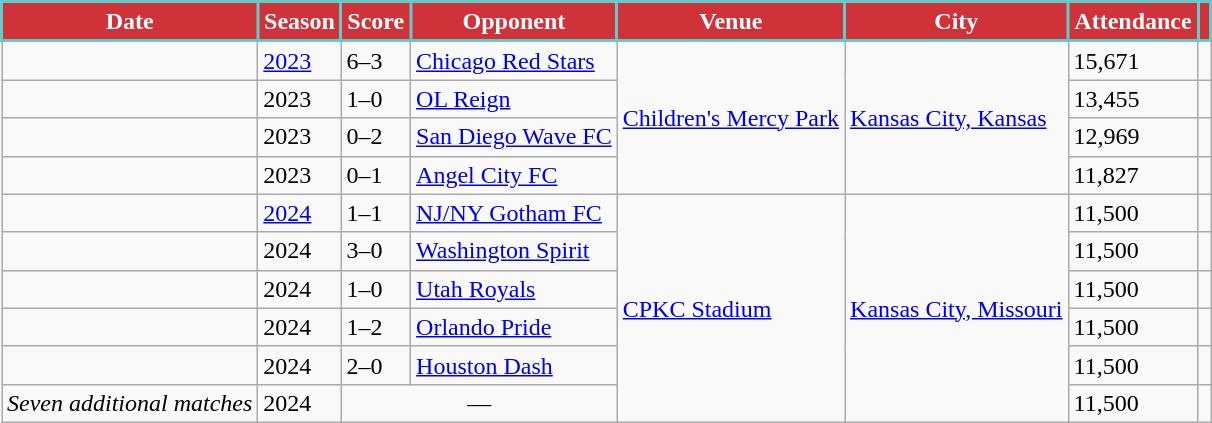<table class="wikitable sortable">
<tr>
<th style="background:#CF3339; color:#FFF; border:2px solid #62CBC9;">Date</th>
<th style="background:#CF3339; color:#FFF; border:2px solid #62CBC9;">Season</th>
<th style="background:#CF3339; color:#FFF; border:2px solid #62CBC9;">Score</th>
<th style="background:#CF3339; color:#FFF; border:2px solid #62CBC9;">Opponent</th>
<th style="background:#CF3339; color:#FFF; border:2px solid #62CBC9;">Venue</th>
<th style="background:#CF3339; color:#FFF; border:2px solid #62CBC9;">City</th>
<th style="background:#CF3339; color:#FFF; border:2px solid #62CBC9;">Attendance</th>
<th style="background:#CF3339; color:#FFF; border:2px solid #62CBC9;"></th>
</tr>
<tr>
<td></td>
<td><a href='#'>2023</a></td>
<td>6–3</td>
<td><a href='#'>Chicago Red Stars</a></td>
<td rowspan="4"><a href='#'>Children's Mercy Park</a></td>
<td rowspan="4"><a href='#'>Kansas City, Kansas</a></td>
<td>15,671</td>
<td></td>
</tr>
<tr>
<td></td>
<td>2023</td>
<td>1–0</td>
<td><a href='#'>OL Reign</a></td>
<td>13,455</td>
<td></td>
</tr>
<tr>
<td></td>
<td>2023</td>
<td>0–2</td>
<td><a href='#'>San Diego Wave FC</a></td>
<td>12,969</td>
<td></td>
</tr>
<tr>
<td></td>
<td>2023</td>
<td>0–1</td>
<td><a href='#'>Angel City FC</a></td>
<td>11,827</td>
<td></td>
</tr>
<tr>
<td></td>
<td><a href='#'>2024</a></td>
<td>1–1</td>
<td><a href='#'>NJ/NY Gotham FC</a></td>
<td rowspan="6"><a href='#'>CPKC Stadium</a></td>
<td rowspan="6"><a href='#'>Kansas City, Missouri</a></td>
<td>11,500</td>
<td></td>
</tr>
<tr>
<td></td>
<td>2024</td>
<td>3–0</td>
<td><a href='#'>Washington Spirit</a></td>
<td>11,500</td>
<td></td>
</tr>
<tr>
<td></td>
<td>2024</td>
<td>1–0</td>
<td><a href='#'>Utah Royals</a></td>
<td>11,500</td>
<td></td>
</tr>
<tr>
<td></td>
<td>2024</td>
<td>1–2</td>
<td><a href='#'>Orlando Pride</a></td>
<td>11,500</td>
<td></td>
</tr>
<tr>
<td></td>
<td>2024</td>
<td>2–0</td>
<td><a href='#'>Houston Dash</a></td>
<td>11,500</td>
<td></td>
</tr>
<tr>
<td><em>Seven additional matches</em></td>
<td>2024</td>
<td colspan=2 style="text-align:center;">—</td>
<td>11,500</td>
<td></td>
</tr>
</table>
